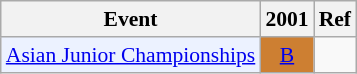<table class="wikitable" style="font-size: 90%; text-align:center">
<tr>
<th>Event</th>
<th>2001</th>
<th>Ref</th>
</tr>
<tr>
<td bgcolor="#ECF2FF"; align="left"><a href='#'>Asian Junior Championships</a></td>
<td bgcolor=CD7F32><a href='#'>B</a></td>
<td></td>
</tr>
</table>
